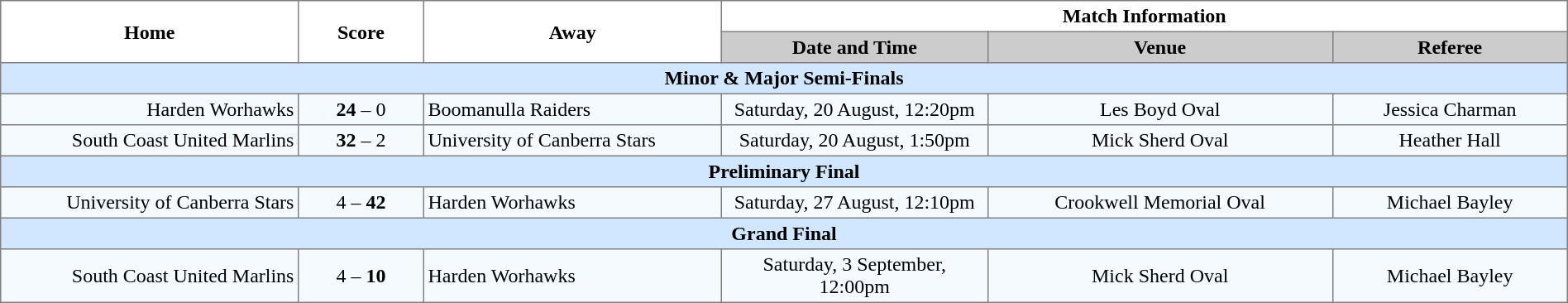<table border="1" cellpadding="3" cellspacing="0" width="100%" style="border-collapse:collapse;  text-align:center;">
<tr>
<th rowspan="2" width="19%">Home</th>
<th rowspan="2" width="8%">Score</th>
<th rowspan="2" width="19%">Away</th>
<th colspan="3">Match Information</th>
</tr>
<tr style="background:#CCCCCC">
<th width="17%">Date and Time</th>
<th width="22%">Venue</th>
<th width="50%">Referee</th>
</tr>
<tr style="background:#d0e7ff;">
<td colspan="6"><strong>Minor & Major Semi-Finals</strong></td>
</tr>
<tr style="text-align:center; background:#f5faff;">
<td align="right">Harden Worhawks </td>
<td><strong>24</strong> – 0</td>
<td align="left"> Boomanulla Raiders</td>
<td>Saturday, 20 August, 12:20pm</td>
<td>Les Boyd Oval</td>
<td>Jessica Charman</td>
</tr>
<tr style="text-align:center; background:#f5faff;">
<td align="right">South Coast United Marlins </td>
<td><strong>32</strong> – 2</td>
<td align="left"> University of Canberra Stars</td>
<td>Saturday, 20 August, 1:50pm</td>
<td>Mick Sherd Oval</td>
<td>Heather Hall</td>
</tr>
<tr style="background:#d0e7ff;">
<td colspan="6"><strong>Preliminary Final</strong></td>
</tr>
<tr style="text-align:center; background:#f5faff;">
<td align="right">University of Canberra Stars </td>
<td>4 – <strong>42</strong></td>
<td align="left"> Harden Worhawks</td>
<td>Saturday, 27 August, 12:10pm</td>
<td>Crookwell Memorial Oval</td>
<td>Michael Bayley</td>
</tr>
<tr style="background:#d0e7ff;">
<td colspan="6"><strong>Grand Final</strong></td>
</tr>
<tr style="text-align:center; background:#f5faff;">
<td align="right">South Coast United Marlins </td>
<td>4 – <strong>10</strong></td>
<td align="left"> Harden Worhawks</td>
<td>Saturday, 3 September, 12:00pm</td>
<td>Mick Sherd Oval</td>
<td>Michael Bayley</td>
</tr>
</table>
